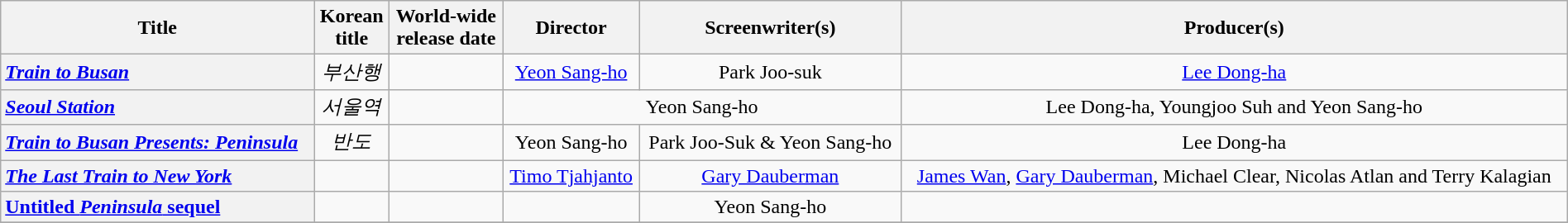<table class="wikitable plainrowheaders" style="text-align:center" width=100%>
<tr>
<th scope="col" style="width:20%;">Title</th>
<th>Korean <br>title</th>
<th scope="col">World-wide <br>release date</th>
<th scope="col">Director</th>
<th scope="col">Screenwriter(s)</th>
<th scope="col">Producer(s)</th>
</tr>
<tr>
<th scope="row" style="text-align:left"><em><a href='#'>Train to Busan</a></em></th>
<td><em>부산행</em></td>
<td style="text-align:center"></td>
<td><a href='#'>Yeon Sang-ho</a></td>
<td>Park Joo-suk</td>
<td><a href='#'>Lee Dong-ha</a></td>
</tr>
<tr>
<th scope="row" style="text-align:left"><em><a href='#'>Seoul Station</a></em></th>
<td><em>서울역</em></td>
<td></td>
<td colspan="2">Yeon Sang-ho</td>
<td>Lee Dong-ha, Youngjoo Suh and Yeon Sang-ho</td>
</tr>
<tr>
<th scope="row" style="text-align:left"><em><a href='#'>Train to Busan Presents: Peninsula</a></em></th>
<td><em>반도</em></td>
<td></td>
<td>Yeon Sang-ho</td>
<td>Park Joo-Suk & Yeon Sang-ho</td>
<td>Lee Dong-ha</td>
</tr>
<tr>
<th scope="row" style="text-align:left"><em><a href='#'>The Last Train to New York</a></em></th>
<td></td>
<td></td>
<td><a href='#'>Timo Tjahjanto</a></td>
<td><a href='#'>Gary Dauberman</a></td>
<td><a href='#'>James Wan</a>, <a href='#'>Gary Dauberman</a>, Michael Clear, Nicolas Atlan and Terry Kalagian</td>
</tr>
<tr>
<th scope="row" style="text-align:left"><a href='#'>Untitled <em>Peninsula</em> sequel</a></th>
<td></td>
<td></td>
<td></td>
<td>Yeon Sang-ho</td>
<td></td>
</tr>
<tr>
</tr>
</table>
